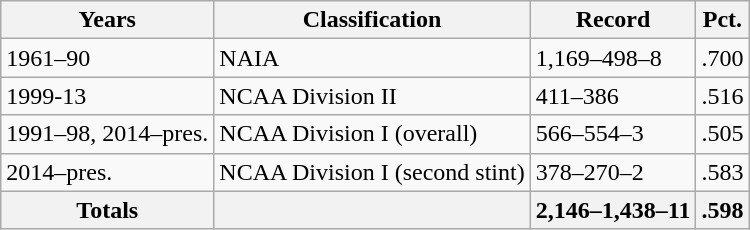<table class="wikitable">
<tr>
<th>Years</th>
<th>Classification</th>
<th>Record</th>
<th>Pct.</th>
</tr>
<tr>
<td>1961–90</td>
<td>NAIA</td>
<td>1,169–498–8</td>
<td>.700</td>
</tr>
<tr>
<td>1999-13</td>
<td>NCAA Division II</td>
<td>411–386</td>
<td>.516</td>
</tr>
<tr>
<td>1991–98, 2014–pres.</td>
<td>NCAA Division I (overall)</td>
<td>566–554–3</td>
<td>.505</td>
</tr>
<tr>
<td>2014–pres.</td>
<td>NCAA Division I (second stint)</td>
<td>378–270–2</td>
<td>.583</td>
</tr>
<tr>
<th>Totals</th>
<th></th>
<th>2,146–1,438–11</th>
<th>.598</th>
</tr>
</table>
